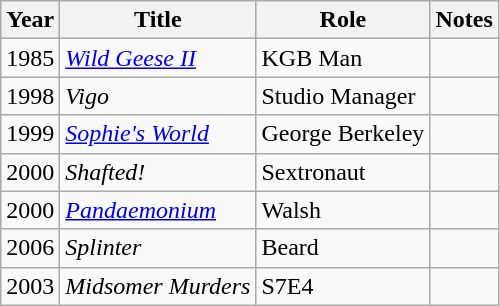<table class="wikitable">
<tr>
<th>Year</th>
<th>Title</th>
<th>Role</th>
<th>Notes</th>
</tr>
<tr>
<td>1985</td>
<td><em><a href='#'>Wild Geese II</a></em></td>
<td>KGB Man</td>
<td></td>
</tr>
<tr>
<td>1998</td>
<td><em>Vigo</em></td>
<td>Studio Manager</td>
<td></td>
</tr>
<tr>
<td>1999</td>
<td><em><a href='#'>Sophie's World</a></em></td>
<td>George Berkeley</td>
<td></td>
</tr>
<tr>
<td>2000</td>
<td><em>Shafted!</em></td>
<td>Sextronaut</td>
<td></td>
</tr>
<tr>
<td>2000</td>
<td><em><a href='#'>Pandaemonium</a></em></td>
<td>Walsh</td>
<td></td>
</tr>
<tr>
<td>2006</td>
<td><em>Splinter</em></td>
<td>Beard</td>
<td></td>
</tr>
<tr>
<td>2003</td>
<td><em>Midsomer Murders</em></td>
<td>S7E4</td>
<td></td>
</tr>
</table>
